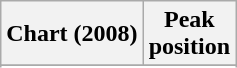<table class="wikitable">
<tr>
<th>Chart (2008)</th>
<th>Peak<br>position</th>
</tr>
<tr>
</tr>
<tr>
</tr>
</table>
